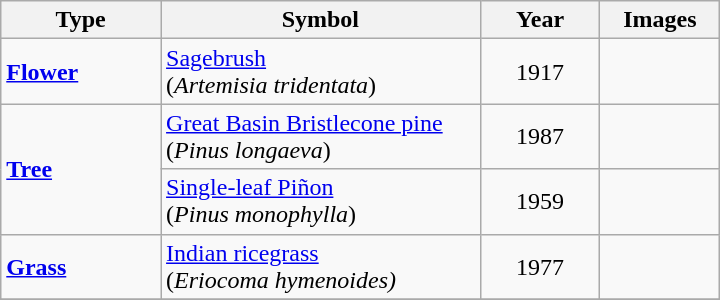<table class="wikitable">
<tr>
<th width="20%">Type</th>
<th width="40%">Symbol</th>
<th width="15%">Year</th>
<th width="15%">Images</th>
</tr>
<tr>
<td><strong><a href='#'>Flower</a></strong></td>
<td><a href='#'>Sagebrush</a><br>(<em>Artemisia tridentata</em>)</td>
<td style="text-align:center">1917</td>
<td style="text-align:center"></td>
</tr>
<tr>
<td rowspan="2"><strong><a href='#'>Tree</a></strong></td>
<td><a href='#'>Great Basin Bristlecone pine</a><br>(<em>Pinus longaeva</em>)</td>
<td style="text-align:center">1987</td>
<td style="text-align:center"></td>
</tr>
<tr>
<td><a href='#'>Single-leaf Piñon</a><br>(<em>Pinus monophylla</em>)</td>
<td style="text-align:center">1959</td>
<td style="text-align:center"></td>
</tr>
<tr>
<td><strong><a href='#'>Grass</a></strong></td>
<td><a href='#'>Indian ricegrass</a><br>(<em>Eriocoma hymenoides)</em></td>
<td style="text-align:center">1977</td>
<td style="text-align:center"></td>
</tr>
<tr>
</tr>
</table>
